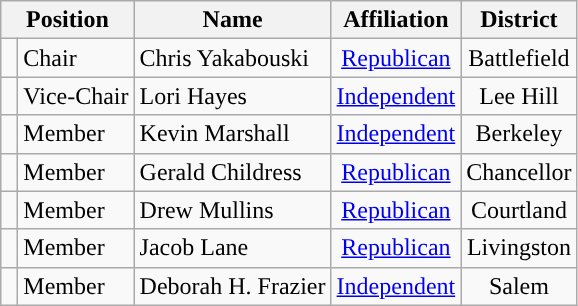<table class=wikitable>
<tr>
<th colspan="2"  style="text-align:center; vertical-align:bottom;">Position</th>
<th style="text-align:center;">Name</th>
<th valign=bottom>Affiliation</th>
<th style="vertical-align:bottom; text-align:center;">District</th>
</tr>
<tr>
<td style="background-color:"> </td>
<td>Chair</td>
<td>Chris Yakabouski</td>
<td style="text-align:center;"><a href='#'>Republican</a></td>
<td style="text-align:center;">Battlefield</td>
</tr>
<tr>
<td style="background-color:"> </td>
<td>Vice-Chair</td>
<td>Lori Hayes</td>
<td style="text-align:center;"><a href='#'>Independent</a></td>
<td style="text-align:center;">Lee Hill</td>
</tr>
<tr>
<td style="background-color:"> </td>
<td>Member</td>
<td>Kevin Marshall</td>
<td style="text-align:center;"><a href='#'>Independent</a></td>
<td style="text-align:center;">Berkeley</td>
</tr>
<tr>
<td style="background-color:"> </td>
<td>Member</td>
<td>Gerald Childress</td>
<td style="text-align:center;"><a href='#'>Republican</a></td>
<td style="text-align:center;">Chancellor</td>
</tr>
<tr>
<td style="background-color:"> </td>
<td>Member</td>
<td>Drew Mullins</td>
<td style="text-align:center;"><a href='#'>Republican</a></td>
<td style="text-align:center;">Courtland</td>
</tr>
<tr>
<td style="background-color:"> </td>
<td>Member</td>
<td>Jacob Lane</td>
<td style="text-align:center;"><a href='#'>Republican</a></td>
<td style="text-align:center;">Livingston</td>
</tr>
<tr>
<td style="background-color:"> </td>
<td>Member</td>
<td>Deborah H. Frazier</td>
<td style="text-align:center;"><a href='#'>Independent</a></td>
<td style="text-align:center;">Salem</td>
</tr>
</table>
